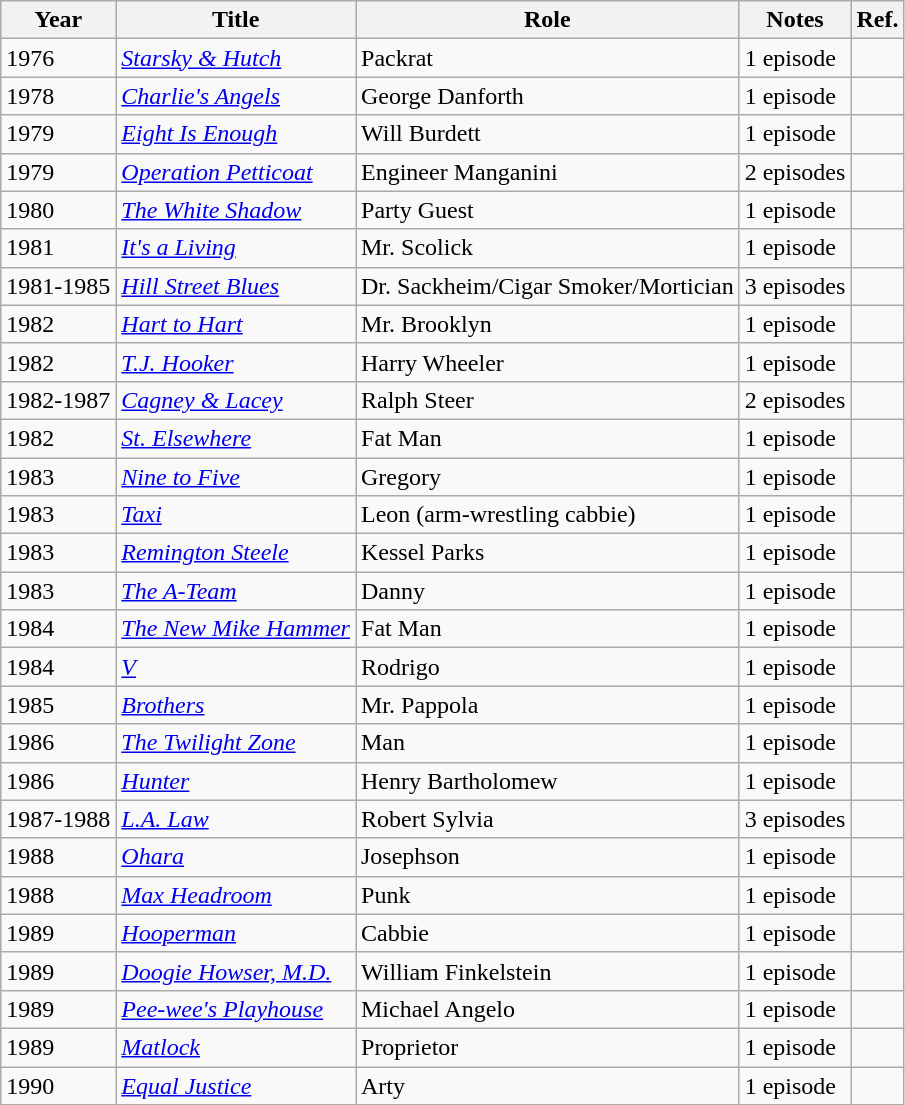<table class="wikitable">
<tr>
<th>Year</th>
<th>Title</th>
<th>Role</th>
<th>Notes</th>
<th>Ref.</th>
</tr>
<tr>
<td>1976</td>
<td><em><a href='#'>Starsky & Hutch</a></em></td>
<td>Packrat</td>
<td>1 episode</td>
<td></td>
</tr>
<tr>
<td>1978</td>
<td><em><a href='#'>Charlie's Angels</a></em></td>
<td>George Danforth</td>
<td>1 episode</td>
<td></td>
</tr>
<tr>
<td>1979</td>
<td><em><a href='#'>Eight Is Enough</a></em></td>
<td>Will Burdett</td>
<td>1 episode</td>
<td></td>
</tr>
<tr>
<td>1979</td>
<td><em><a href='#'>Operation Petticoat</a></em></td>
<td>Engineer Manganini</td>
<td>2 episodes</td>
<td></td>
</tr>
<tr>
<td>1980</td>
<td><em><a href='#'>The White Shadow</a></em></td>
<td>Party Guest</td>
<td>1 episode</td>
<td></td>
</tr>
<tr>
<td>1981</td>
<td><em><a href='#'>It's a Living</a></em></td>
<td>Mr. Scolick</td>
<td>1 episode</td>
<td></td>
</tr>
<tr>
<td>1981-1985</td>
<td><em><a href='#'>Hill Street Blues</a></em></td>
<td>Dr. Sackheim/Cigar Smoker/Mortician</td>
<td>3 episodes</td>
<td></td>
</tr>
<tr>
<td>1982</td>
<td><em><a href='#'>Hart to Hart</a></em></td>
<td>Mr. Brooklyn</td>
<td>1 episode</td>
<td></td>
</tr>
<tr>
<td>1982</td>
<td><em><a href='#'>T.J. Hooker</a></em></td>
<td>Harry Wheeler</td>
<td>1 episode</td>
<td></td>
</tr>
<tr>
<td>1982-1987</td>
<td><em><a href='#'>Cagney & Lacey</a></em></td>
<td>Ralph Steer</td>
<td>2 episodes</td>
<td></td>
</tr>
<tr>
<td>1982</td>
<td><em><a href='#'>St. Elsewhere</a></em></td>
<td>Fat Man</td>
<td>1 episode</td>
<td></td>
</tr>
<tr>
<td>1983</td>
<td><em><a href='#'>Nine to Five</a></em></td>
<td>Gregory</td>
<td>1 episode</td>
<td></td>
</tr>
<tr>
<td>1983</td>
<td><em><a href='#'>Taxi</a></em></td>
<td>Leon (arm-wrestling cabbie)</td>
<td>1 episode</td>
<td></td>
</tr>
<tr>
<td>1983</td>
<td><em><a href='#'>Remington Steele</a></em></td>
<td>Kessel Parks</td>
<td>1 episode</td>
<td></td>
</tr>
<tr>
<td>1983</td>
<td><em><a href='#'>The A-Team</a></em></td>
<td>Danny</td>
<td>1 episode</td>
<td></td>
</tr>
<tr>
<td>1984</td>
<td><em><a href='#'>The New Mike Hammer</a></em></td>
<td>Fat Man</td>
<td>1 episode</td>
<td></td>
</tr>
<tr>
<td>1984</td>
<td><em><a href='#'>V</a></em></td>
<td>Rodrigo</td>
<td>1 episode</td>
<td></td>
</tr>
<tr>
<td>1985</td>
<td><em><a href='#'>Brothers</a></em></td>
<td>Mr. Pappola</td>
<td>1 episode</td>
<td></td>
</tr>
<tr>
<td>1986</td>
<td><em><a href='#'>The Twilight Zone</a></em></td>
<td>Man</td>
<td>1 episode</td>
<td></td>
</tr>
<tr>
<td>1986</td>
<td><em><a href='#'>Hunter</a></em></td>
<td>Henry Bartholomew</td>
<td>1 episode</td>
<td></td>
</tr>
<tr>
<td>1987-1988</td>
<td><em><a href='#'>L.A. Law</a></em></td>
<td>Robert Sylvia</td>
<td>3 episodes</td>
<td></td>
</tr>
<tr>
<td>1988</td>
<td><em><a href='#'>Ohara</a></em></td>
<td>Josephson</td>
<td>1 episode</td>
<td></td>
</tr>
<tr>
<td>1988</td>
<td><em><a href='#'>Max Headroom</a></em></td>
<td>Punk</td>
<td>1 episode</td>
<td></td>
</tr>
<tr>
<td>1989</td>
<td><em><a href='#'>Hooperman</a></em></td>
<td>Cabbie</td>
<td>1 episode</td>
<td></td>
</tr>
<tr>
<td>1989</td>
<td><em><a href='#'>Doogie Howser, M.D.</a></em></td>
<td>William Finkelstein</td>
<td>1 episode</td>
<td></td>
</tr>
<tr>
<td>1989</td>
<td><em><a href='#'>Pee-wee's Playhouse</a></em></td>
<td>Michael Angelo</td>
<td>1 episode</td>
<td></td>
</tr>
<tr>
<td>1989</td>
<td><em><a href='#'>Matlock</a></em></td>
<td>Proprietor</td>
<td>1 episode</td>
<td></td>
</tr>
<tr>
<td>1990</td>
<td><em><a href='#'>Equal Justice</a></em></td>
<td>Arty</td>
<td>1 episode</td>
<td></td>
</tr>
</table>
